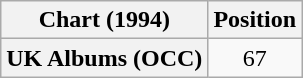<table class="wikitable plainrowheaders" style="text-align:center">
<tr>
<th scope="col">Chart (1994)</th>
<th scope="col">Position</th>
</tr>
<tr>
<th scope="row">UK Albums (OCC)</th>
<td>67</td>
</tr>
</table>
